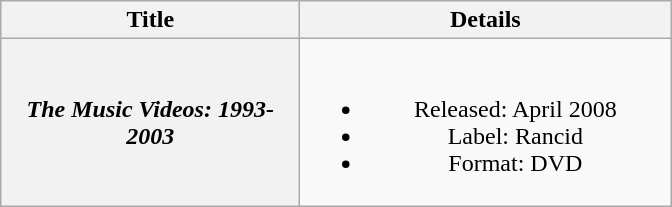<table class="wikitable plainrowheaders" style="text-align:center;">
<tr>
<th scope="col" style="width:12em;">Title</th>
<th scope="col" style="width:15em;">Details</th>
</tr>
<tr>
<th scope="row"><em>The Music Videos: 1993-2003</em></th>
<td><br><ul><li>Released: April 2008</li><li>Label: Rancid</li><li>Format: DVD</li></ul></td>
</tr>
</table>
